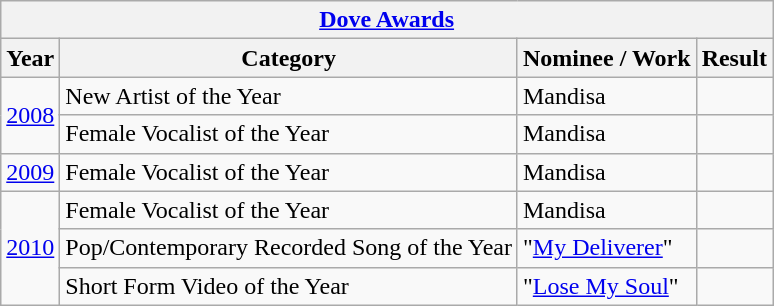<table class="wikitable">
<tr>
<th colspan=4><a href='#'>Dove Awards</a></th>
</tr>
<tr>
<th>Year</th>
<th>Category</th>
<th>Nominee / Work</th>
<th>Result</th>
</tr>
<tr>
<td rowspan="2"><a href='#'>2008</a></td>
<td>New Artist of the Year</td>
<td>Mandisa</td>
<td></td>
</tr>
<tr>
<td>Female Vocalist of the Year</td>
<td>Mandisa</td>
<td></td>
</tr>
<tr>
<td><a href='#'>2009</a></td>
<td>Female Vocalist of the Year</td>
<td>Mandisa</td>
<td></td>
</tr>
<tr>
<td rowspan="3"><a href='#'>2010</a></td>
<td>Female Vocalist of the Year</td>
<td>Mandisa</td>
<td></td>
</tr>
<tr>
<td>Pop/Contemporary Recorded Song of the Year</td>
<td>"<a href='#'>My Deliverer</a>"</td>
<td></td>
</tr>
<tr>
<td>Short Form Video of the Year</td>
<td>"<a href='#'>Lose My Soul</a>"<br> </td>
<td></td>
</tr>
</table>
